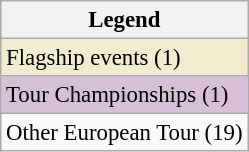<table class="wikitable" style="font-size:95%;">
<tr>
<th>Legend</th>
</tr>
<tr style="background:#f2ecce;">
<td>Flagship events (1)</td>
</tr>
<tr style="background:thistle">
<td>Tour Championships (1)</td>
</tr>
<tr>
<td>Other European Tour (19)</td>
</tr>
</table>
